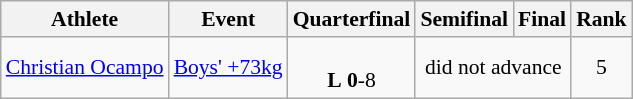<table class="wikitable" style="text-align:left; font-size:90%">
<tr>
<th>Athlete</th>
<th>Event</th>
<th>Quarterfinal</th>
<th>Semifinal</th>
<th>Final</th>
<th>Rank</th>
</tr>
<tr>
<td><a href='#'>Christian Ocampo</a></td>
<td><a href='#'>Boys' +73kg</a></td>
<td align=center> <br> <strong>L</strong> <strong>0</strong>-8</td>
<td style="text-align:center;" colspan="2">did not advance</td>
<td align=center>5</td>
</tr>
</table>
